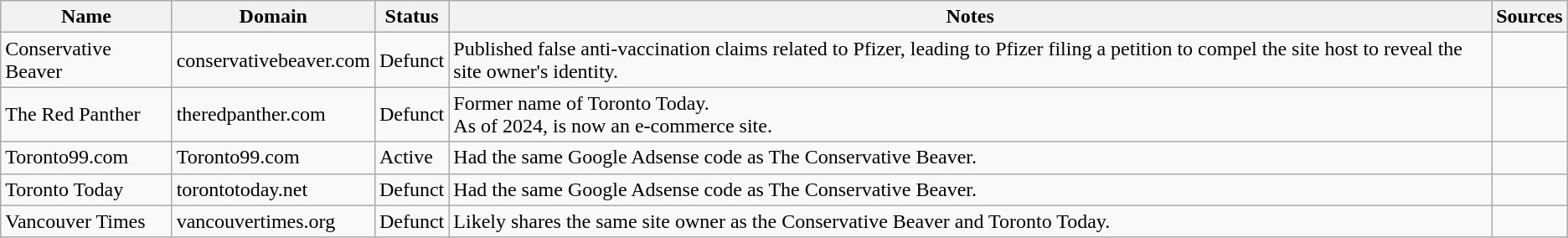<table class="wikitable sortable mw-collapsible">
<tr>
<th>Name</th>
<th>Domain</th>
<th>Status</th>
<th class="sortable">Notes</th>
<th class="unsortable">Sources</th>
</tr>
<tr>
<td>Conservative Beaver</td>
<td>conservativebeaver.com</td>
<td>Defunct</td>
<td>Published false anti-vaccination claims related to Pfizer, leading to Pfizer filing a petition to compel the site host to reveal the site owner's identity.</td>
<td></td>
</tr>
<tr>
<td>The Red Panther</td>
<td>theredpanther.com</td>
<td>Defunct</td>
<td>Former name of Toronto Today.<br>As of 2024, is now an e-commerce site.</td>
<td></td>
</tr>
<tr>
<td>Toronto99.com</td>
<td>Toronto99.com</td>
<td>Active</td>
<td>Had the same Google Adsense code as The Conservative Beaver.</td>
<td></td>
</tr>
<tr>
<td>Toronto Today</td>
<td>torontotoday.net</td>
<td>Defunct</td>
<td>Had the same Google Adsense code as The Conservative Beaver.</td>
<td></td>
</tr>
<tr>
<td>Vancouver Times</td>
<td>vancouvertimes.org</td>
<td>Defunct</td>
<td>Likely shares the same site owner as the Conservative Beaver and Toronto Today.</td>
<td></td>
</tr>
</table>
